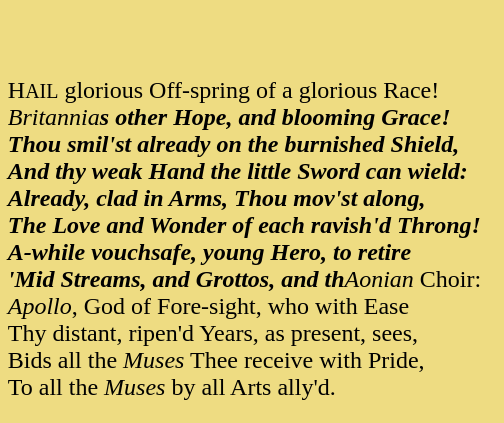<table align=center cellpadding=5px cellspacing=0 border=0 style="background-color: #EEDC82">
<tr>
<td><br></td>
</tr>
<tr>
<td><br>H<small>AIL</small> glorious Off-spring of a glorious Race! <br>
<em>Britannia<strong>s other Hope, and blooming Grace! <br>
Thou smil'st already on the burnished Shield, <br>
And thy weak Hand the little Sword can wield: <br>
Already, clad in Arms, Thou mov'st along, <br>
The Love and Wonder of each ravish'd Throng! <br>
A-while vouchsafe, young Hero, to retire <br>
'Mid Streams, and Grottos, and th</strong>Aonian</em> Choir: <br>
<em>Apollo</em>, God of Fore-sight, who with Ease <br>
Thy distant, ripen'd Years, as present, sees, <br>
Bids all the <em>Muses</em> Thee receive with Pride, <br>
To all the <em>Muses</em> by all Arts ally'd.</td>
</tr>
<tr>
<td></td>
<td valign=bottom></td>
</tr>
</table>
